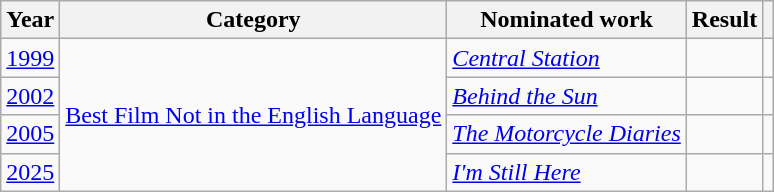<table class="wikitable sortable">
<tr>
<th>Year</th>
<th>Category</th>
<th>Nominated work</th>
<th>Result</th>
<th class="unsortable"></th>
</tr>
<tr>
<td><a href='#'>1999</a></td>
<td rowspan="4"><a href='#'>Best Film Not in the English Language</a></td>
<td><em><a href='#'>Central Station</a></em></td>
<td></td>
<td></td>
</tr>
<tr>
<td><a href='#'>2002</a></td>
<td><em><a href='#'>Behind the Sun</a></em></td>
<td></td>
<td></td>
</tr>
<tr>
<td><a href='#'>2005</a></td>
<td><em><a href='#'>The Motorcycle Diaries</a></em></td>
<td></td>
<td></td>
</tr>
<tr>
<td><a href='#'>2025</a></td>
<td><em><a href='#'>I'm Still Here</a></em></td>
<td></td>
<td></td>
</tr>
</table>
